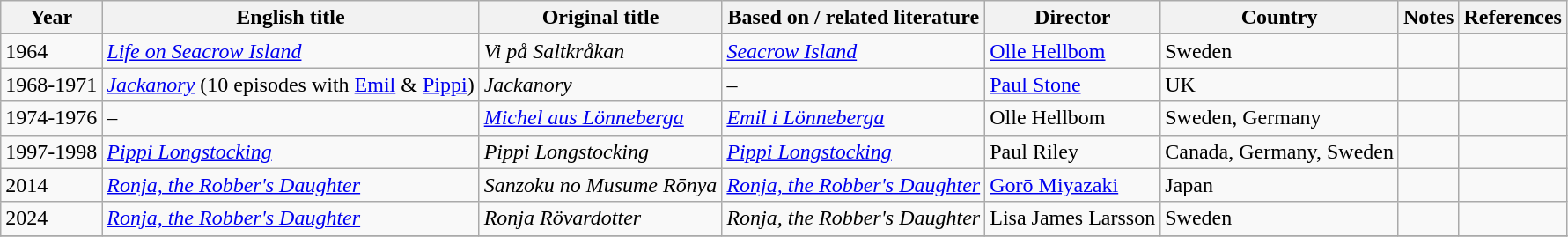<table class="wikitable sortable">
<tr class="hintergrundfarbe5">
<th>Year</th>
<th>English title</th>
<th>Original title</th>
<th>Based on / related literature</th>
<th>Director</th>
<th>Country</th>
<th>Notes</th>
<th>References</th>
</tr>
<tr>
<td>1964</td>
<td><em><a href='#'>Life on Seacrow Island</a></em></td>
<td><em>Vi på Saltkråkan</em></td>
<td><em><a href='#'>Seacrow Island</a></em></td>
<td><a href='#'>Olle Hellbom</a></td>
<td>Sweden</td>
<td></td>
<td></td>
</tr>
<tr>
<td>1968-1971</td>
<td><em><a href='#'>Jackanory</a></em> (10 episodes with <a href='#'>Emil</a> & <a href='#'>Pippi</a>)</td>
<td><em>Jackanory</em></td>
<td>–</td>
<td><a href='#'>Paul Stone</a></td>
<td>UK</td>
<td></td>
<td></td>
</tr>
<tr>
<td>1974-1976</td>
<td>–</td>
<td><em><a href='#'>Michel aus Lönneberga</a></em></td>
<td><em><a href='#'>Emil i Lönneberga</a></em></td>
<td>Olle Hellbom</td>
<td>Sweden, Germany</td>
<td></td>
<td></td>
</tr>
<tr>
<td>1997-1998</td>
<td><em><a href='#'>Pippi Longstocking</a></em></td>
<td><em>Pippi Longstocking</em></td>
<td><em><a href='#'>Pippi Longstocking</a></em></td>
<td>Paul Riley</td>
<td>Canada, Germany, Sweden</td>
<td></td>
<td></td>
</tr>
<tr>
<td>2014</td>
<td><em><a href='#'>Ronja, the Robber's Daughter</a></em></td>
<td><em>Sanzoku no Musume Rōnya</em></td>
<td><em><a href='#'>Ronja, the Robber's Daughter</a></em></td>
<td><a href='#'>Gorō Miyazaki</a></td>
<td>Japan</td>
<td></td>
<td></td>
</tr>
<tr>
<td>2024</td>
<td><em><a href='#'>Ronja, the Robber's Daughter</a></em></td>
<td><em>Ronja Rövardotter</em></td>
<td><em>Ronja, the Robber's Daughter</em></td>
<td>Lisa James Larsson</td>
<td>Sweden</td>
<td></td>
<td></td>
</tr>
<tr>
</tr>
</table>
